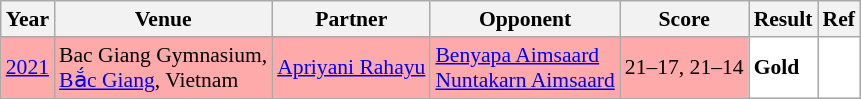<table class="sortable wikitable" style="font-size: 90%;">
<tr>
<th>Year</th>
<th>Venue</th>
<th>Partner</th>
<th>Opponent</th>
<th>Score</th>
<th>Result</th>
<th>Ref</th>
</tr>
<tr style="background:#FFAAAA">
<td align="center"><a href='#'>2021</a></td>
<td align="left">Bac Giang Gymnasium,<br><a href='#'>Bắc Giang</a>, Vietnam</td>
<td align="left"> <a href='#'>Apriyani Rahayu</a></td>
<td align="left"> <a href='#'>Benyapa Aimsaard</a><br> <a href='#'>Nuntakarn Aimsaard</a></td>
<td align="left">21–17, 21–14</td>
<td style="text-align:left; background:white"> <strong>Gold</strong></td>
<td style="text-align:center; background:white"></td>
</tr>
</table>
